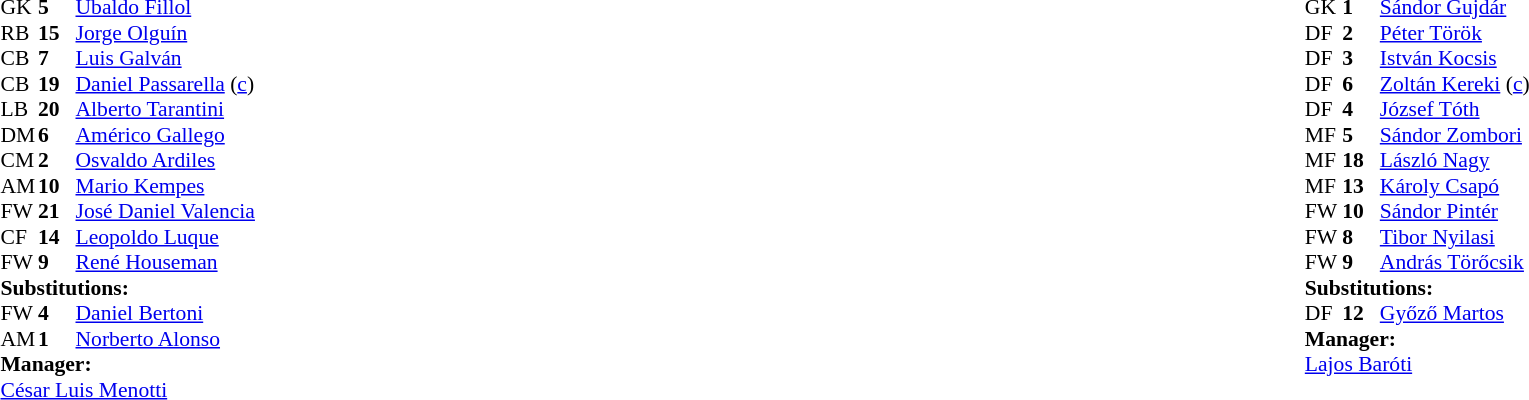<table width="100%">
<tr>
<td valign="top" width="50%"><br><table style="font-size: 90%" cellspacing="0" cellpadding="0">
<tr>
<th width="25"></th>
<th width="25"></th>
</tr>
<tr>
<td>GK</td>
<td><strong>5</strong></td>
<td><a href='#'>Ubaldo Fillol</a></td>
</tr>
<tr>
<td>RB</td>
<td><strong>15</strong></td>
<td><a href='#'>Jorge Olguín</a></td>
</tr>
<tr>
<td>CB</td>
<td><strong>7</strong></td>
<td><a href='#'>Luis Galván</a></td>
</tr>
<tr>
<td>CB</td>
<td><strong>19</strong></td>
<td><a href='#'>Daniel Passarella</a> (<a href='#'>c</a>)</td>
<td></td>
</tr>
<tr>
<td>LB</td>
<td><strong>20</strong></td>
<td><a href='#'>Alberto Tarantini</a></td>
</tr>
<tr>
<td>DM</td>
<td><strong>6</strong></td>
<td><a href='#'>Américo Gallego</a></td>
</tr>
<tr>
<td>CM</td>
<td><strong>2</strong></td>
<td><a href='#'>Osvaldo Ardiles</a></td>
</tr>
<tr>
<td>AM</td>
<td><strong>10</strong></td>
<td><a href='#'>Mario Kempes</a></td>
</tr>
<tr>
<td>FW</td>
<td><strong>21</strong></td>
<td><a href='#'>José Daniel Valencia</a></td>
<td></td>
<td></td>
</tr>
<tr>
<td>CF</td>
<td><strong>14</strong></td>
<td><a href='#'>Leopoldo Luque</a></td>
</tr>
<tr>
<td>FW</td>
<td><strong>9</strong></td>
<td><a href='#'>René Houseman</a></td>
<td></td>
<td></td>
</tr>
<tr>
<td colspan=3><strong>Substitutions:</strong></td>
</tr>
<tr>
<td>FW</td>
<td><strong>4</strong></td>
<td><a href='#'>Daniel Bertoni</a></td>
<td></td>
<td></td>
</tr>
<tr>
<td>AM</td>
<td><strong>1</strong></td>
<td><a href='#'>Norberto Alonso</a></td>
<td></td>
<td></td>
</tr>
<tr>
<td colspan=3><strong>Manager:</strong></td>
</tr>
<tr>
<td colspan=3><a href='#'>César Luis Menotti</a></td>
</tr>
</table>
</td>
<td valign="top" width="50%"><br><table style="font-size: 90%" cellspacing="0" cellpadding="0" align="center">
<tr>
<th width=25></th>
<th width=25></th>
</tr>
<tr>
<td>GK</td>
<td><strong>1</strong></td>
<td><a href='#'>Sándor Gujdár</a></td>
</tr>
<tr>
<td>DF</td>
<td><strong>2</strong></td>
<td><a href='#'>Péter Török</a></td>
<td></td>
<td></td>
</tr>
<tr>
<td>DF</td>
<td><strong>3</strong></td>
<td><a href='#'>István Kocsis</a></td>
</tr>
<tr>
<td>DF</td>
<td><strong>6</strong></td>
<td><a href='#'>Zoltán Kereki</a> (<a href='#'>c</a>)</td>
</tr>
<tr>
<td>DF</td>
<td><strong>4</strong></td>
<td><a href='#'>József Tóth</a></td>
</tr>
<tr>
<td>MF</td>
<td><strong>5</strong></td>
<td><a href='#'>Sándor Zombori</a></td>
</tr>
<tr>
<td>MF</td>
<td><strong>18</strong></td>
<td><a href='#'>László Nagy</a></td>
</tr>
<tr>
<td>MF</td>
<td><strong>13</strong></td>
<td><a href='#'>Károly Csapó</a></td>
</tr>
<tr>
<td>FW</td>
<td><strong>10</strong></td>
<td><a href='#'>Sándor Pintér</a></td>
</tr>
<tr>
<td>FW</td>
<td><strong>8</strong></td>
<td><a href='#'>Tibor Nyilasi</a></td>
<td></td>
<td></td>
</tr>
<tr>
<td>FW</td>
<td><strong>9</strong></td>
<td><a href='#'>András Törőcsik</a></td>
<td></td>
<td></td>
</tr>
<tr>
<td colspan=3><strong>Substitutions:</strong></td>
</tr>
<tr>
<td>DF</td>
<td><strong>12</strong></td>
<td><a href='#'>Győző Martos</a></td>
<td></td>
<td></td>
</tr>
<tr>
<td colspan=3><strong>Manager:</strong></td>
</tr>
<tr>
<td colspan=4><a href='#'>Lajos Baróti</a></td>
</tr>
</table>
</td>
</tr>
</table>
